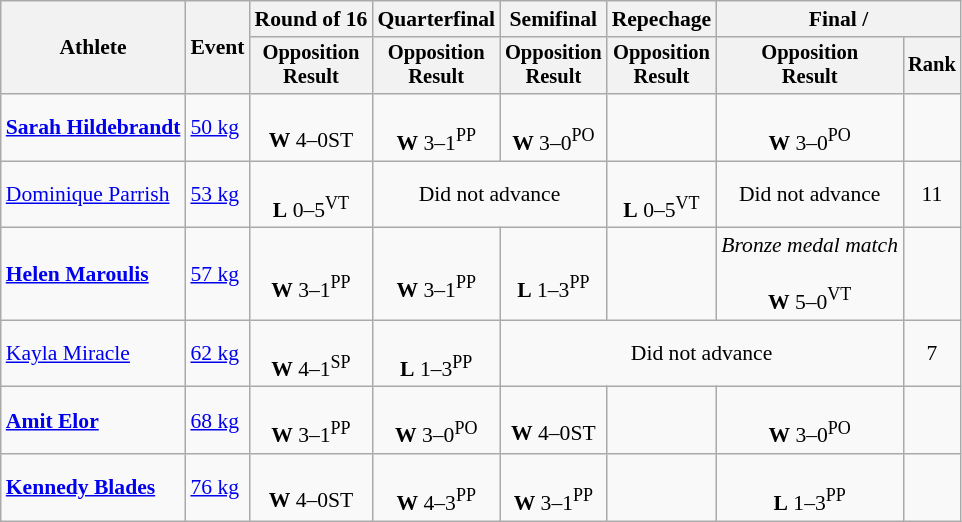<table class=wikitable style=font-size:90%;text-align:center>
<tr>
<th rowspan=2>Athlete</th>
<th rowspan=2>Event</th>
<th>Round of 16</th>
<th>Quarterfinal</th>
<th>Semifinal</th>
<th>Repechage</th>
<th colspan=2>Final / </th>
</tr>
<tr style="font-size: 95%">
<th>Opposition<br>Result</th>
<th>Opposition<br>Result</th>
<th>Opposition<br>Result</th>
<th>Opposition<br>Result</th>
<th>Opposition<br>Result</th>
<th>Rank</th>
</tr>
<tr>
<td align=left><strong><a href='#'>Sarah Hildebrandt</a></strong></td>
<td align=left><a href='#'>50 kg</a></td>
<td><br><strong>W</strong> 4–0ST</td>
<td><br><strong>W</strong> 3–1<sup>PP</sup></td>
<td><br><strong>W</strong> 3–0<sup>PO</sup></td>
<td></td>
<td><br><strong>W</strong> 3–0<sup>PO</sup></td>
<td></td>
</tr>
<tr>
<td align=left><a href='#'>Dominique Parrish</a></td>
<td align=left><a href='#'>53 kg</a></td>
<td><br><strong>L</strong> 0–5<sup>VT</sup></td>
<td colspan=2>Did not advance</td>
<td><br><strong>L</strong> 0–5<sup>VT</sup></td>
<td>Did not advance</td>
<td>11</td>
</tr>
<tr>
<td align=left><strong><a href='#'>Helen Maroulis</a></strong></td>
<td align=left><a href='#'>57 kg</a></td>
<td><br><strong>W</strong> 3–1<sup>PP</sup></td>
<td><br><strong>W</strong> 3–1<sup>PP</sup></td>
<td><br><strong>L</strong> 1–3<sup>PP</sup></td>
<td></td>
<td><em>Bronze medal match</em><br><br><strong>W</strong> 5–0<sup>VT</sup></td>
<td></td>
</tr>
<tr>
<td align=left><a href='#'>Kayla Miracle</a></td>
<td align=left><a href='#'>62 kg</a></td>
<td><br><strong>W</strong> 4–1<sup>SP</sup></td>
<td><br><strong>L</strong> 1–3<sup>PP</sup></td>
<td colspan=3>Did not advance</td>
<td>7</td>
</tr>
<tr>
<td align=left><strong><a href='#'>Amit Elor</a></strong></td>
<td align=left><a href='#'>68 kg</a></td>
<td><br><strong>W</strong> 3–1<sup>PP</sup></td>
<td><br><strong>W</strong> 3–0<sup>PO</sup></td>
<td><br><strong>W</strong> 4–0ST</td>
<td></td>
<td><br><strong>W</strong> 3–0<sup>PO</sup></td>
<td></td>
</tr>
<tr>
<td align=left><strong><a href='#'>Kennedy Blades</a></strong></td>
<td align=left><a href='#'>76 kg</a></td>
<td><br><strong>W</strong> 4–0ST</td>
<td><br><strong>W</strong> 4–3<sup>PP</sup></td>
<td><br><strong>W</strong> 3–1<sup>PP</sup></td>
<td></td>
<td><br><strong>L</strong> 1–3<sup>PP</sup></td>
<td></td>
</tr>
</table>
